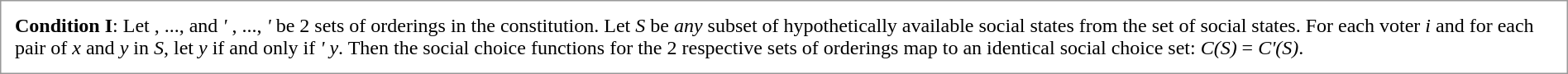<table style="border:1px solid #999; text-align:leftcenter; margin: auto;" cellspacing="10">
<tr>
<td><strong>Condition I</strong>:  Let <em></em>, ..., <em> </em> and <em>' </em>, ..., <em>' </em> be 2 sets of orderings in the constitution. Let <em>S</em> be <em>any</em> subset of hypothetically available social states from the set of social states. For each voter <em>i</em> and for each pair of <em>x</em> and <em>y</em> in <em>S</em>, let <em>  y</em> if and only if <em>' y</em>. Then the social choice functions for the 2 respective sets of orderings map to an identical social choice set:   <em>C(S)</em> = <em>C'(S)</em>.</td>
</tr>
</table>
